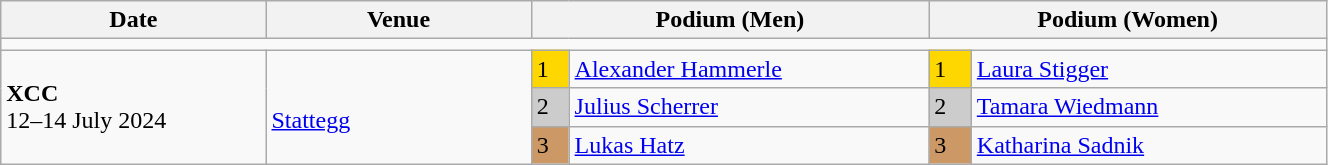<table class="wikitable" width=70%>
<tr>
<th>Date</th>
<th width=20%>Venue</th>
<th colspan=2 width=30%>Podium (Men)</th>
<th colspan=2 width=30%>Podium (Women)</th>
</tr>
<tr>
<td colspan=6></td>
</tr>
<tr>
<td rowspan=3><strong>XCC</strong> <br> 12–14 July 2024</td>
<td rowspan=3><br><a href='#'>Stattegg</a></td>
<td bgcolor=FFD700>1</td>
<td><a href='#'>Alexander Hammerle</a></td>
<td bgcolor=FFD700>1</td>
<td><a href='#'>Laura Stigger</a></td>
</tr>
<tr>
<td bgcolor=CCCCCC>2</td>
<td><a href='#'>Julius Scherrer</a></td>
<td bgcolor=CCCCCC>2</td>
<td><a href='#'>Tamara Wiedmann</a></td>
</tr>
<tr>
<td bgcolor=CC9966>3</td>
<td><a href='#'>Lukas Hatz</a></td>
<td bgcolor=CC9966>3</td>
<td><a href='#'>Katharina Sadnik</a></td>
</tr>
</table>
